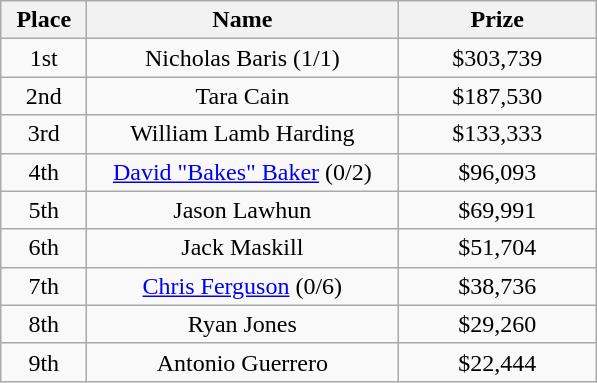<table class="wikitable">
<tr>
<th width="50">Place</th>
<th width="200">Name</th>
<th width="125">Prize</th>
</tr>
<tr>
<td align = "center">1st</td>
<td align = "center">Nicholas Baris (1/1)</td>
<td align = "center">$303,739</td>
</tr>
<tr>
<td align = "center">2nd</td>
<td align = "center">Tara Cain</td>
<td align = "center">$187,530</td>
</tr>
<tr>
<td align = "center">3rd</td>
<td align = "center">William Lamb Harding</td>
<td align = "center">$133,333</td>
</tr>
<tr>
<td align = "center">4th</td>
<td align = "center"><a href='#'>David "Bakes" Baker</a> (0/2)</td>
<td align = "center">$96,093</td>
</tr>
<tr>
<td align = "center">5th</td>
<td align = "center">Jason Lawhun</td>
<td align = "center">$69,991</td>
</tr>
<tr>
<td align = "center">6th</td>
<td align = "center">Jack Maskill</td>
<td align = "center">$51,704</td>
</tr>
<tr>
<td align = "center">7th</td>
<td align = "center"><a href='#'>Chris Ferguson</a> (0/6)</td>
<td align = "center">$38,736</td>
</tr>
<tr>
<td align = "center">8th</td>
<td align = "center">Ryan Jones</td>
<td align = "center">$29,260</td>
</tr>
<tr>
<td align = "center">9th</td>
<td align = "center">Antonio Guerrero</td>
<td align = "center">$22,444</td>
</tr>
</table>
